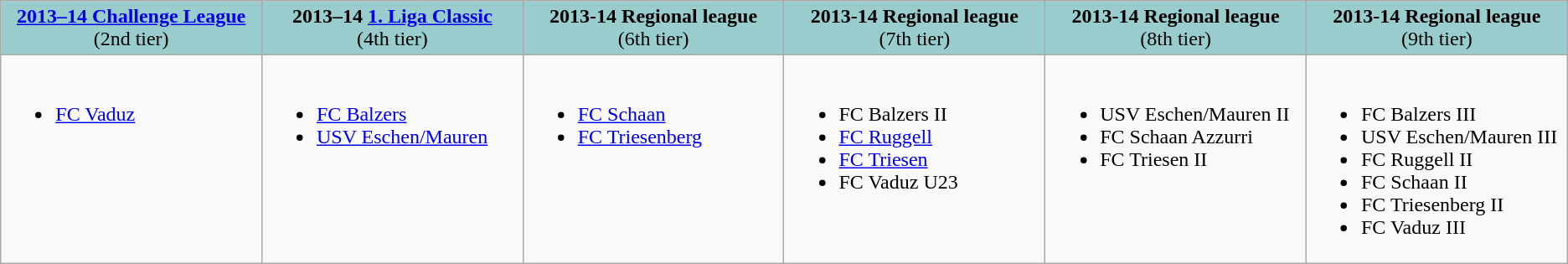<table class="wikitable">
<tr valign="top" bgcolor="#99CCCC">
<td align="center" width="16%"><strong><a href='#'>2013–14 Challenge League</a></strong><br>(2nd tier)</td>
<td align="center" width="16%"><strong>2013–14 <a href='#'>1. Liga Classic</a></strong><br>(4th tier)</td>
<td align="center" width="16%"><strong>2013-14 Regional league</strong><br>(6th tier)</td>
<td align="center" width="16%"><strong>2013-14 Regional league</strong><br>(7th tier)</td>
<td align="center" width="16%"><strong>2013-14 Regional league</strong><br>(8th tier)</td>
<td align="center" width="16%"><strong>2013-14 Regional league</strong><br>(9th tier)</td>
</tr>
<tr valign="top">
<td><br><ul><li><a href='#'>FC Vaduz</a></li></ul></td>
<td><br><ul><li><a href='#'>FC Balzers</a></li><li><a href='#'>USV Eschen/Mauren</a></li></ul></td>
<td><br><ul><li><a href='#'>FC Schaan</a></li><li><a href='#'>FC Triesenberg</a></li></ul></td>
<td><br><ul><li>FC Balzers II</li><li><a href='#'>FC Ruggell</a></li><li><a href='#'>FC Triesen</a></li><li>FC Vaduz U23</li></ul></td>
<td><br><ul><li>USV Eschen/Mauren II</li><li>FC Schaan Azzurri</li><li>FC Triesen II</li></ul></td>
<td><br><ul><li>FC Balzers III</li><li>USV Eschen/Mauren III</li><li>FC Ruggell II</li><li>FC Schaan II</li><li>FC Triesenberg II</li><li>FC Vaduz III</li></ul></td>
</tr>
</table>
